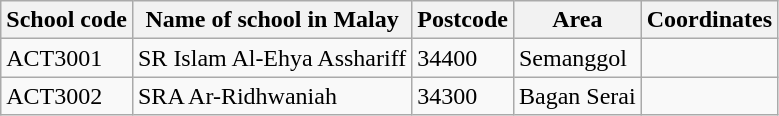<table class="wikitable sortable">
<tr>
<th>School code</th>
<th>Name of school in Malay</th>
<th>Postcode</th>
<th>Area</th>
<th>Coordinates</th>
</tr>
<tr>
<td>ACT3001</td>
<td>SR Islam Al-Ehya Asshariff</td>
<td>34400</td>
<td>Semanggol</td>
<td></td>
</tr>
<tr>
<td>ACT3002</td>
<td>SRA Ar-Ridhwaniah</td>
<td>34300</td>
<td>Bagan Serai</td>
<td></td>
</tr>
</table>
